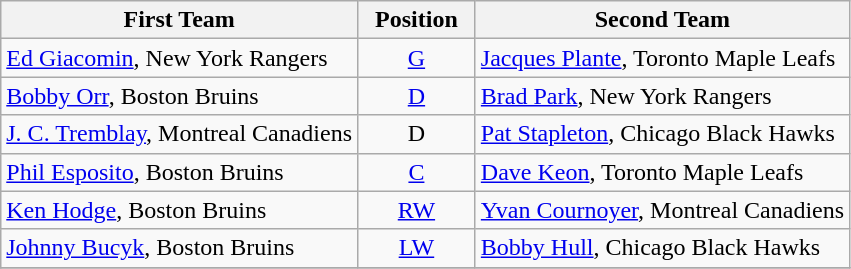<table class="wikitable">
<tr>
<th>First Team</th>
<th>  Position  </th>
<th>Second Team</th>
</tr>
<tr>
<td><a href='#'>Ed Giacomin</a>, New York Rangers</td>
<td align=center><a href='#'>G</a></td>
<td><a href='#'>Jacques Plante</a>, Toronto Maple Leafs</td>
</tr>
<tr>
<td><a href='#'>Bobby Orr</a>, Boston Bruins</td>
<td align=center><a href='#'>D</a></td>
<td><a href='#'>Brad Park</a>, New York Rangers</td>
</tr>
<tr>
<td><a href='#'>J. C. Tremblay</a>, Montreal Canadiens</td>
<td align=center>D</td>
<td><a href='#'>Pat Stapleton</a>, Chicago Black Hawks</td>
</tr>
<tr>
<td><a href='#'>Phil Esposito</a>, Boston Bruins</td>
<td align=center><a href='#'>C</a></td>
<td><a href='#'>Dave Keon</a>, Toronto Maple Leafs</td>
</tr>
<tr>
<td><a href='#'>Ken Hodge</a>, Boston Bruins</td>
<td align=center><a href='#'>RW</a></td>
<td><a href='#'>Yvan Cournoyer</a>, Montreal Canadiens</td>
</tr>
<tr>
<td><a href='#'>Johnny Bucyk</a>, Boston Bruins</td>
<td align=center><a href='#'>LW</a></td>
<td><a href='#'>Bobby Hull</a>, Chicago Black Hawks</td>
</tr>
<tr>
</tr>
</table>
